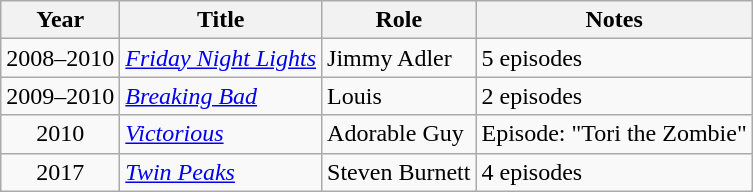<table class="wikitable">
<tr>
<th>Year</th>
<th>Title</th>
<th>Role</th>
<th>Notes</th>
</tr>
<tr>
<td style="text-align:center;">2008–2010</td>
<td><em><a href='#'>Friday Night Lights</a></em></td>
<td>Jimmy Adler</td>
<td>5 episodes</td>
</tr>
<tr>
<td style="text-align:center;">2009–2010</td>
<td><em><a href='#'>Breaking Bad</a></em></td>
<td>Louis</td>
<td>2 episodes</td>
</tr>
<tr>
<td style="text-align:center;">2010</td>
<td><em><a href='#'>Victorious</a></em></td>
<td>Adorable Guy</td>
<td>Episode: "Tori the Zombie"</td>
</tr>
<tr>
<td style="text-align:center;">2017</td>
<td><em><a href='#'>Twin Peaks</a></em></td>
<td>Steven Burnett</td>
<td>4 episodes</td>
</tr>
</table>
